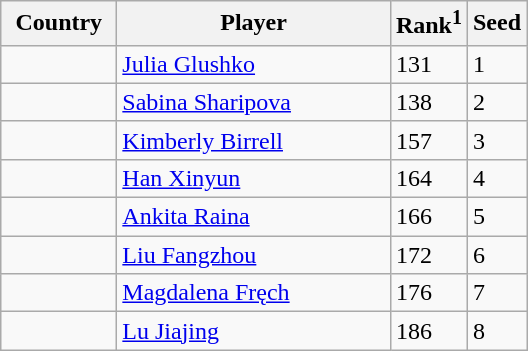<table class="sortable wikitable">
<tr>
<th width="70">Country</th>
<th width="175">Player</th>
<th>Rank<sup>1</sup></th>
<th>Seed</th>
</tr>
<tr>
<td></td>
<td><a href='#'>Julia Glushko</a></td>
<td>131</td>
<td>1</td>
</tr>
<tr>
<td></td>
<td><a href='#'>Sabina Sharipova</a></td>
<td>138</td>
<td>2</td>
</tr>
<tr>
<td></td>
<td><a href='#'>Kimberly Birrell</a></td>
<td>157</td>
<td>3</td>
</tr>
<tr>
<td></td>
<td><a href='#'>Han Xinyun</a></td>
<td>164</td>
<td>4</td>
</tr>
<tr>
<td></td>
<td><a href='#'>Ankita Raina</a></td>
<td>166</td>
<td>5</td>
</tr>
<tr>
<td></td>
<td><a href='#'>Liu Fangzhou</a></td>
<td>172</td>
<td>6</td>
</tr>
<tr>
<td></td>
<td><a href='#'>Magdalena Fręch</a></td>
<td>176</td>
<td>7</td>
</tr>
<tr>
<td></td>
<td><a href='#'>Lu Jiajing</a></td>
<td>186</td>
<td>8</td>
</tr>
</table>
